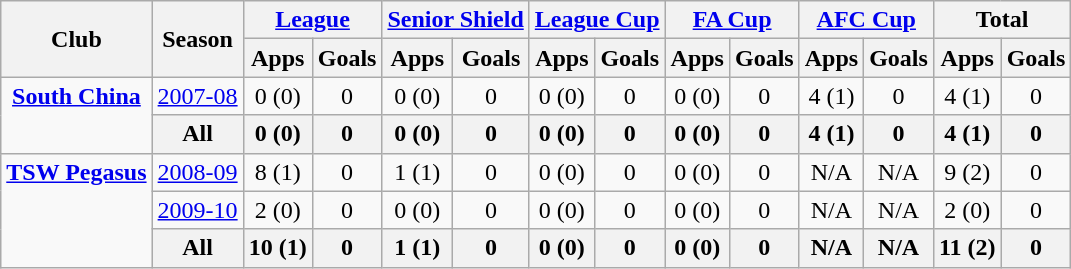<table class="wikitable" style="text-align: center;">
<tr>
<th rowspan="2">Club</th>
<th rowspan="2">Season</th>
<th colspan="2"><a href='#'>League</a></th>
<th colspan="2"><a href='#'>Senior Shield</a></th>
<th colspan="2"><a href='#'>League Cup</a></th>
<th colspan="2"><a href='#'>FA Cup</a></th>
<th colspan="2"><a href='#'>AFC Cup</a></th>
<th colspan="2">Total</th>
</tr>
<tr>
<th>Apps</th>
<th>Goals</th>
<th>Apps</th>
<th>Goals</th>
<th>Apps</th>
<th>Goals</th>
<th>Apps</th>
<th>Goals</th>
<th>Apps</th>
<th>Goals</th>
<th>Apps</th>
<th>Goals</th>
</tr>
<tr>
<td rowspan="2" valign="top"><strong><a href='#'>South China</a></strong></td>
<td><a href='#'>2007-08</a></td>
<td>0 (0)</td>
<td>0</td>
<td>0 (0)</td>
<td>0</td>
<td>0 (0)</td>
<td>0</td>
<td>0 (0)</td>
<td>0</td>
<td>4 (1)</td>
<td>0</td>
<td>4 (1)</td>
<td>0</td>
</tr>
<tr>
<th>All</th>
<th>0 (0)</th>
<th>0</th>
<th>0 (0)</th>
<th>0</th>
<th>0 (0)</th>
<th>0</th>
<th>0 (0)</th>
<th>0</th>
<th>4 (1)</th>
<th>0</th>
<th>4 (1)</th>
<th>0</th>
</tr>
<tr>
<td rowspan="3" valign="top"><strong><a href='#'>TSW Pegasus</a></strong></td>
<td><a href='#'>2008-09</a></td>
<td>8 (1)</td>
<td>0</td>
<td>1 (1)</td>
<td>0</td>
<td>0 (0)</td>
<td>0</td>
<td>0 (0)</td>
<td>0</td>
<td>N/A</td>
<td>N/A</td>
<td>9 (2)</td>
<td>0</td>
</tr>
<tr>
<td><a href='#'>2009-10</a></td>
<td>2 (0)</td>
<td>0</td>
<td>0 (0)</td>
<td>0</td>
<td>0 (0)</td>
<td>0</td>
<td>0 (0)</td>
<td>0</td>
<td>N/A</td>
<td>N/A</td>
<td>2 (0)</td>
<td>0</td>
</tr>
<tr>
<th>All</th>
<th>10 (1)</th>
<th>0</th>
<th>1 (1)</th>
<th>0</th>
<th>0 (0)</th>
<th>0</th>
<th>0 (0)</th>
<th>0</th>
<th>N/A</th>
<th>N/A</th>
<th>11 (2)</th>
<th>0</th>
</tr>
</table>
